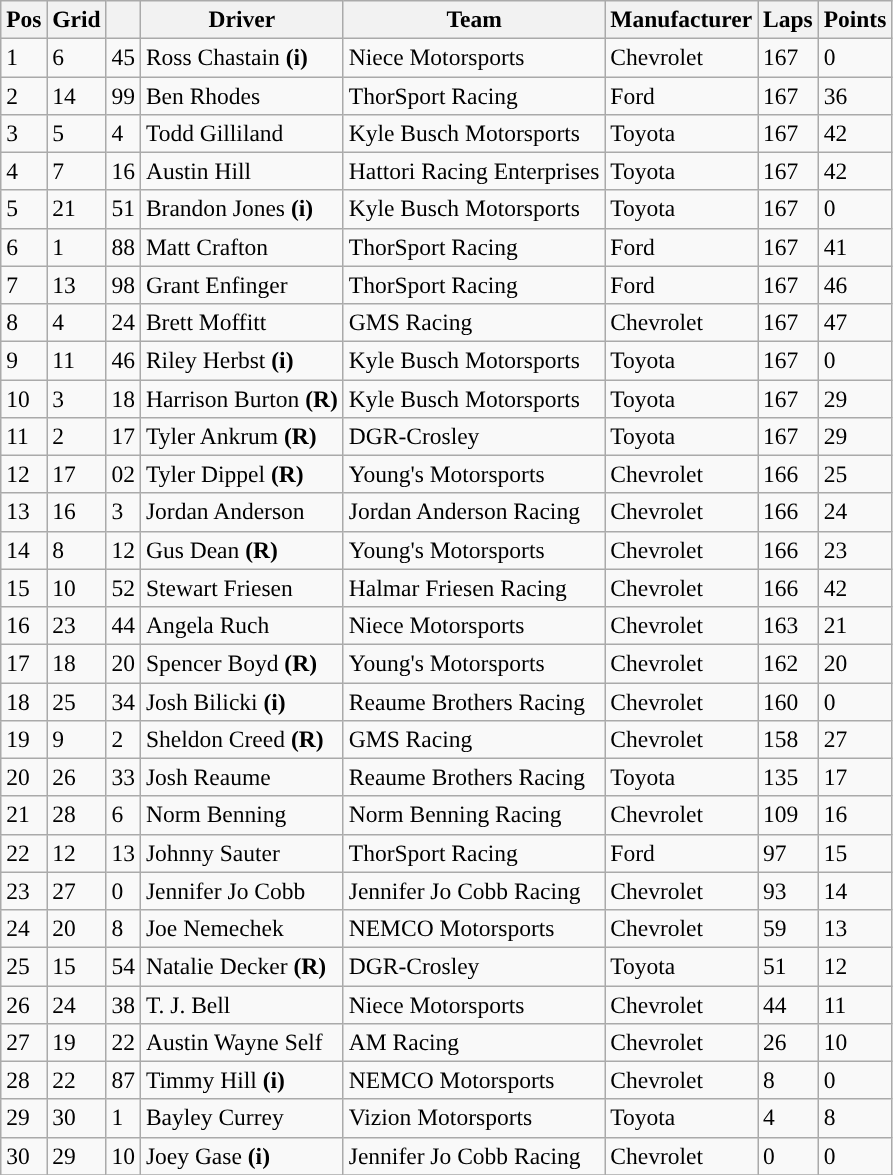<table class="wikitable" style="font-size:98%">
<tr>
<th>Pos</th>
<th>Grid</th>
<th></th>
<th>Driver</th>
<th>Team</th>
<th>Manufacturer</th>
<th>Laps</th>
<th>Points</th>
</tr>
<tr>
<td>1</td>
<td>6</td>
<td>45</td>
<td>Ross Chastain <strong>(i)</strong></td>
<td>Niece Motorsports</td>
<td>Chevrolet</td>
<td>167</td>
<td>0</td>
</tr>
<tr>
<td>2</td>
<td>14</td>
<td>99</td>
<td>Ben Rhodes</td>
<td>ThorSport Racing</td>
<td>Ford</td>
<td>167</td>
<td>36</td>
</tr>
<tr>
<td>3</td>
<td>5</td>
<td>4</td>
<td>Todd Gilliland</td>
<td>Kyle Busch Motorsports</td>
<td>Toyota</td>
<td>167</td>
<td>42</td>
</tr>
<tr>
<td>4</td>
<td>7</td>
<td>16</td>
<td>Austin Hill</td>
<td>Hattori Racing Enterprises</td>
<td>Toyota</td>
<td>167</td>
<td>42</td>
</tr>
<tr>
<td>5</td>
<td>21</td>
<td>51</td>
<td>Brandon Jones <strong>(i)</strong></td>
<td>Kyle Busch Motorsports</td>
<td>Toyota</td>
<td>167</td>
<td>0</td>
</tr>
<tr>
<td>6</td>
<td>1</td>
<td>88</td>
<td>Matt Crafton</td>
<td>ThorSport Racing</td>
<td>Ford</td>
<td>167</td>
<td>41</td>
</tr>
<tr>
<td>7</td>
<td>13</td>
<td>98</td>
<td>Grant Enfinger</td>
<td>ThorSport Racing</td>
<td>Ford</td>
<td>167</td>
<td>46</td>
</tr>
<tr>
<td>8</td>
<td>4</td>
<td>24</td>
<td>Brett Moffitt</td>
<td>GMS Racing</td>
<td>Chevrolet</td>
<td>167</td>
<td>47</td>
</tr>
<tr>
<td>9</td>
<td>11</td>
<td>46</td>
<td>Riley Herbst <strong>(i)</strong></td>
<td>Kyle Busch Motorsports</td>
<td>Toyota</td>
<td>167</td>
<td>0</td>
</tr>
<tr>
<td>10</td>
<td>3</td>
<td>18</td>
<td>Harrison Burton <strong>(R)</strong></td>
<td>Kyle Busch Motorsports</td>
<td>Toyota</td>
<td>167</td>
<td>29</td>
</tr>
<tr>
<td>11</td>
<td>2</td>
<td>17</td>
<td>Tyler Ankrum <strong>(R)</strong></td>
<td>DGR-Crosley</td>
<td>Toyota</td>
<td>167</td>
<td>29</td>
</tr>
<tr>
<td>12</td>
<td>17</td>
<td>02</td>
<td>Tyler Dippel <strong>(R)</strong></td>
<td>Young's Motorsports</td>
<td>Chevrolet</td>
<td>166</td>
<td>25</td>
</tr>
<tr>
<td>13</td>
<td>16</td>
<td>3</td>
<td>Jordan Anderson</td>
<td>Jordan Anderson Racing</td>
<td>Chevrolet</td>
<td>166</td>
<td>24</td>
</tr>
<tr>
<td>14</td>
<td>8</td>
<td>12</td>
<td>Gus Dean <strong>(R)</strong></td>
<td>Young's Motorsports</td>
<td>Chevrolet</td>
<td>166</td>
<td>23</td>
</tr>
<tr>
<td>15</td>
<td>10</td>
<td>52</td>
<td>Stewart Friesen</td>
<td>Halmar Friesen Racing</td>
<td>Chevrolet</td>
<td>166</td>
<td>42</td>
</tr>
<tr>
<td>16</td>
<td>23</td>
<td>44</td>
<td>Angela Ruch</td>
<td>Niece Motorsports</td>
<td>Chevrolet</td>
<td>163</td>
<td>21</td>
</tr>
<tr>
<td>17</td>
<td>18</td>
<td>20</td>
<td>Spencer Boyd <strong>(R)</strong></td>
<td>Young's Motorsports</td>
<td>Chevrolet</td>
<td>162</td>
<td>20</td>
</tr>
<tr>
<td>18</td>
<td>25</td>
<td>34</td>
<td>Josh Bilicki <strong>(i)</strong></td>
<td>Reaume Brothers Racing</td>
<td>Chevrolet</td>
<td>160</td>
<td>0</td>
</tr>
<tr>
<td>19</td>
<td>9</td>
<td>2</td>
<td>Sheldon Creed <strong>(R)</strong></td>
<td>GMS Racing</td>
<td>Chevrolet</td>
<td>158</td>
<td>27</td>
</tr>
<tr>
<td>20</td>
<td>26</td>
<td>33</td>
<td>Josh Reaume</td>
<td>Reaume Brothers Racing</td>
<td>Toyota</td>
<td>135</td>
<td>17</td>
</tr>
<tr>
<td>21</td>
<td>28</td>
<td>6</td>
<td>Norm Benning</td>
<td>Norm Benning Racing</td>
<td>Chevrolet</td>
<td>109</td>
<td>16</td>
</tr>
<tr>
<td>22</td>
<td>12</td>
<td>13</td>
<td>Johnny Sauter</td>
<td>ThorSport Racing</td>
<td>Ford</td>
<td>97</td>
<td>15</td>
</tr>
<tr>
<td>23</td>
<td>27</td>
<td>0</td>
<td>Jennifer Jo Cobb</td>
<td>Jennifer Jo Cobb Racing</td>
<td>Chevrolet</td>
<td>93</td>
<td>14</td>
</tr>
<tr>
<td>24</td>
<td>20</td>
<td>8</td>
<td>Joe Nemechek</td>
<td>NEMCO Motorsports</td>
<td>Chevrolet</td>
<td>59</td>
<td>13</td>
</tr>
<tr>
<td>25</td>
<td>15</td>
<td>54</td>
<td>Natalie Decker <strong>(R)</strong></td>
<td>DGR-Crosley</td>
<td>Toyota</td>
<td>51</td>
<td>12</td>
</tr>
<tr>
<td>26</td>
<td>24</td>
<td>38</td>
<td>T. J. Bell</td>
<td>Niece Motorsports</td>
<td>Chevrolet</td>
<td>44</td>
<td>11</td>
</tr>
<tr>
<td>27</td>
<td>19</td>
<td>22</td>
<td>Austin Wayne Self</td>
<td>AM Racing</td>
<td>Chevrolet</td>
<td>26</td>
<td>10</td>
</tr>
<tr>
<td>28</td>
<td>22</td>
<td>87</td>
<td>Timmy Hill <strong>(i)</strong></td>
<td>NEMCO Motorsports</td>
<td>Chevrolet</td>
<td>8</td>
<td>0</td>
</tr>
<tr>
<td>29</td>
<td>30</td>
<td>1</td>
<td>Bayley Currey</td>
<td>Vizion Motorsports</td>
<td>Toyota</td>
<td>4</td>
<td>8</td>
</tr>
<tr>
<td>30</td>
<td>29</td>
<td>10</td>
<td>Joey Gase <strong>(i)</strong></td>
<td>Jennifer Jo Cobb Racing</td>
<td>Chevrolet</td>
<td>0</td>
<td>0</td>
</tr>
<tr>
</tr>
</table>
